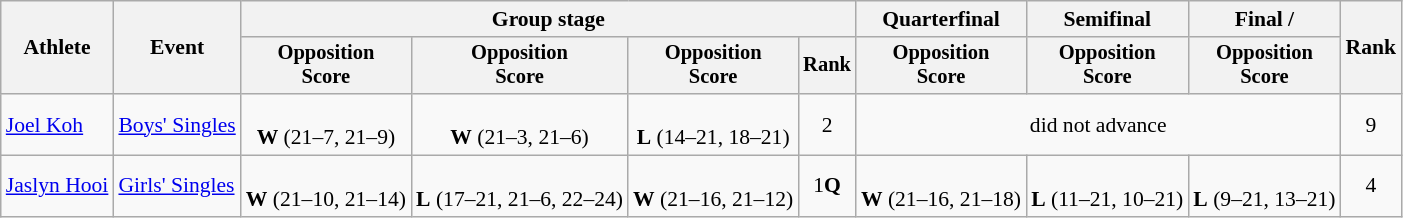<table class="wikitable" style="font-size:90%">
<tr>
<th rowspan=2>Athlete</th>
<th rowspan=2>Event</th>
<th colspan=4>Group stage</th>
<th>Quarterfinal</th>
<th>Semifinal</th>
<th>Final / </th>
<th rowspan=2>Rank</th>
</tr>
<tr style="font-size:95%">
<th>Opposition<br>Score</th>
<th>Opposition<br>Score</th>
<th>Opposition<br>Score</th>
<th>Rank</th>
<th>Opposition<br>Score</th>
<th>Opposition<br>Score</th>
<th>Opposition<br>Score</th>
</tr>
<tr align=center>
<td align=left><a href='#'>Joel Koh</a></td>
<td align=left><a href='#'>Boys' Singles</a></td>
<td><br><strong>W</strong> (21–7, 21–9)</td>
<td><br><strong>W</strong> (21–3, 21–6)</td>
<td><br><strong>L</strong> (14–21, 18–21)</td>
<td>2</td>
<td colspan=3>did not advance</td>
<td>9</td>
</tr>
<tr align=center>
<td align=left><a href='#'>Jaslyn Hooi</a></td>
<td align=left><a href='#'>Girls' Singles</a></td>
<td><br><strong>W</strong> (21–10, 21–14)</td>
<td><br><strong>L</strong> (17–21, 21–6, 22–24)</td>
<td><br><strong>W</strong> (21–16, 21–12)</td>
<td>1<strong>Q</strong></td>
<td><br><strong>W</strong> (21–16, 21–18)</td>
<td><br><strong>L</strong> (11–21, 10–21)</td>
<td><br><strong>L</strong> (9–21, 13–21)</td>
<td>4</td>
</tr>
</table>
